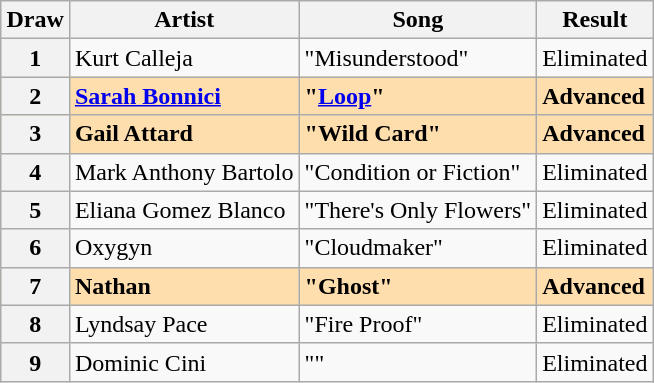<table class="sortable wikitable plainrowheaders" style="margin: 1em auto 1em auto; text-align:left;">
<tr>
<th>Draw</th>
<th>Artist</th>
<th>Song</th>
<th>Result</th>
</tr>
<tr>
<th scope="row" style="text-align:center;">1</th>
<td>Kurt Calleja</td>
<td>"Misunderstood"</td>
<td>Eliminated</td>
</tr>
<tr style="font-weight:bold; background:navajowhite;">
<th scope="row" style="text-align:center;">2</th>
<td><a href='#'>Sarah Bonnici</a></td>
<td>"<a href='#'>Loop</a>"</td>
<td>Advanced</td>
</tr>
<tr style="font-weight:bold; background:navajowhite;">
<th scope="row" style="text-align:center;">3</th>
<td>Gail Attard</td>
<td>"Wild Card"</td>
<td>Advanced</td>
</tr>
<tr>
<th scope="row" style="text-align:center;">4</th>
<td>Mark Anthony Bartolo</td>
<td>"Condition or Fiction"</td>
<td>Eliminated</td>
</tr>
<tr>
<th scope="row" style="text-align:center;">5</th>
<td>Eliana Gomez Blanco</td>
<td>"There's Only Flowers"</td>
<td>Eliminated</td>
</tr>
<tr>
<th scope="row" style="text-align:center;">6</th>
<td>Oxygyn</td>
<td>"Cloudmaker"</td>
<td>Eliminated</td>
</tr>
<tr style="font-weight:bold; background:navajowhite;">
<th scope="row" style="text-align:center;">7</th>
<td>Nathan</td>
<td>"Ghost"</td>
<td>Advanced</td>
</tr>
<tr>
<th scope="row" style="text-align:center;">8</th>
<td>Lyndsay Pace</td>
<td>"Fire Proof"</td>
<td>Eliminated</td>
</tr>
<tr>
<th scope="row" style="text-align:center;">9</th>
<td>Dominic Cini</td>
<td>""</td>
<td>Eliminated</td>
</tr>
</table>
